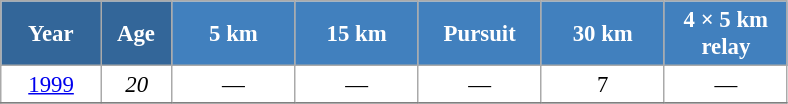<table class="wikitable" style="font-size:95%; text-align:center; border:grey solid 1px; border-collapse:collapse; background:#ffffff;">
<tr>
<th style="background-color:#369; color:white; width:60px;"> Year </th>
<th style="background-color:#369; color:white; width:40px;"> Age </th>
<th style="background-color:#4180be; color:white; width:75px;"> 5 km </th>
<th style="background-color:#4180be; color:white; width:75px;"> 15 km </th>
<th style="background-color:#4180be; color:white; width:75px;"> Pursuit </th>
<th style="background-color:#4180be; color:white; width:75px;"> 30 km </th>
<th style="background-color:#4180be; color:white; width:75px;"> 4 × 5 km <br> relay </th>
</tr>
<tr>
<td><a href='#'>1999</a></td>
<td><em>20</em></td>
<td>—</td>
<td>—</td>
<td>—</td>
<td>7</td>
<td>—</td>
</tr>
<tr>
</tr>
</table>
